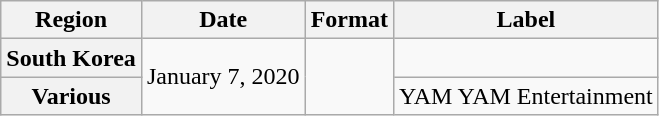<table class="wikitable plainrowheaders">
<tr>
<th>Region</th>
<th>Date</th>
<th>Format</th>
<th>Label</th>
</tr>
<tr>
<th scope="row">South Korea</th>
<td rowspan="2">January 7, 2020</td>
<td rowspan="2"></td>
<td></td>
</tr>
<tr>
<th scope="row">Various</th>
<td>YAM YAM Entertainment</td>
</tr>
</table>
